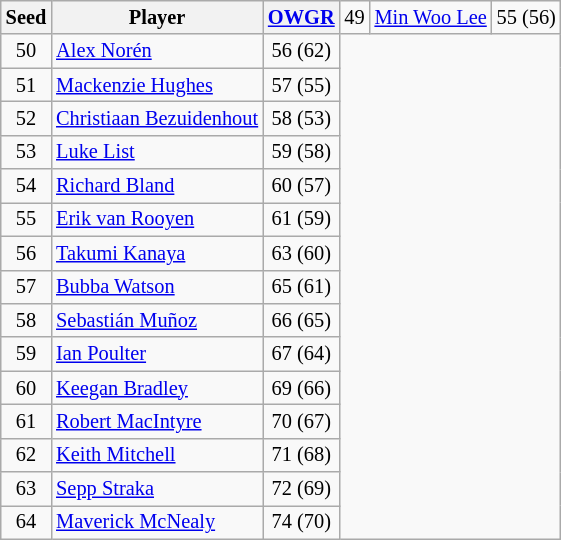<table class=wikitable style=font-size:85%;text-align:center>
<tr>
<th>Seed</th>
<th>Player</th>
<th><a href='#'>OWGR</a></th>
<td>49</td>
<td style="text-align:left;"> <a href='#'>Min Woo Lee</a></td>
<td>55 (56)</td>
</tr>
<tr>
<td>50</td>
<td style="text-align:left;"> <a href='#'>Alex Norén</a></td>
<td>56 (62)</td>
</tr>
<tr>
<td>51</td>
<td style="text-align:left;"> <a href='#'>Mackenzie Hughes</a></td>
<td>57 (55)</td>
</tr>
<tr>
<td>52</td>
<td style="text-align:left;"> <a href='#'>Christiaan Bezuidenhout</a></td>
<td>58 (53)</td>
</tr>
<tr>
<td>53</td>
<td style="text-align:left;"> <a href='#'>Luke List</a></td>
<td>59 (58)</td>
</tr>
<tr>
<td>54</td>
<td style="text-align:left;"> <a href='#'>Richard Bland</a></td>
<td>60 (57)</td>
</tr>
<tr>
<td>55</td>
<td style="text-align:left;"> <a href='#'>Erik van Rooyen</a></td>
<td>61 (59)</td>
</tr>
<tr>
<td>56</td>
<td style="text-align:left;"> <a href='#'>Takumi Kanaya</a></td>
<td>63 (60)</td>
</tr>
<tr>
<td>57</td>
<td style="text-align:left;"> <a href='#'>Bubba Watson</a></td>
<td>65 (61)</td>
</tr>
<tr>
<td>58</td>
<td style="text-align:left;"> <a href='#'>Sebastián Muñoz</a></td>
<td>66 (65)</td>
</tr>
<tr>
<td>59</td>
<td style="text-align:left;"> <a href='#'>Ian Poulter</a></td>
<td>67 (64)</td>
</tr>
<tr>
<td>60</td>
<td style="text-align:left;"> <a href='#'>Keegan Bradley</a></td>
<td>69 (66)</td>
</tr>
<tr>
<td>61</td>
<td style="text-align:left;"> <a href='#'>Robert MacIntyre</a></td>
<td>70 (67)</td>
</tr>
<tr>
<td>62</td>
<td style="text-align:left;"> <a href='#'>Keith Mitchell</a></td>
<td>71 (68)</td>
</tr>
<tr>
<td>63</td>
<td style="text-align:left;"> <a href='#'>Sepp Straka</a></td>
<td>72 (69)</td>
</tr>
<tr>
<td>64</td>
<td style="text-align:left;"> <a href='#'>Maverick McNealy</a></td>
<td>74 (70)</td>
</tr>
</table>
